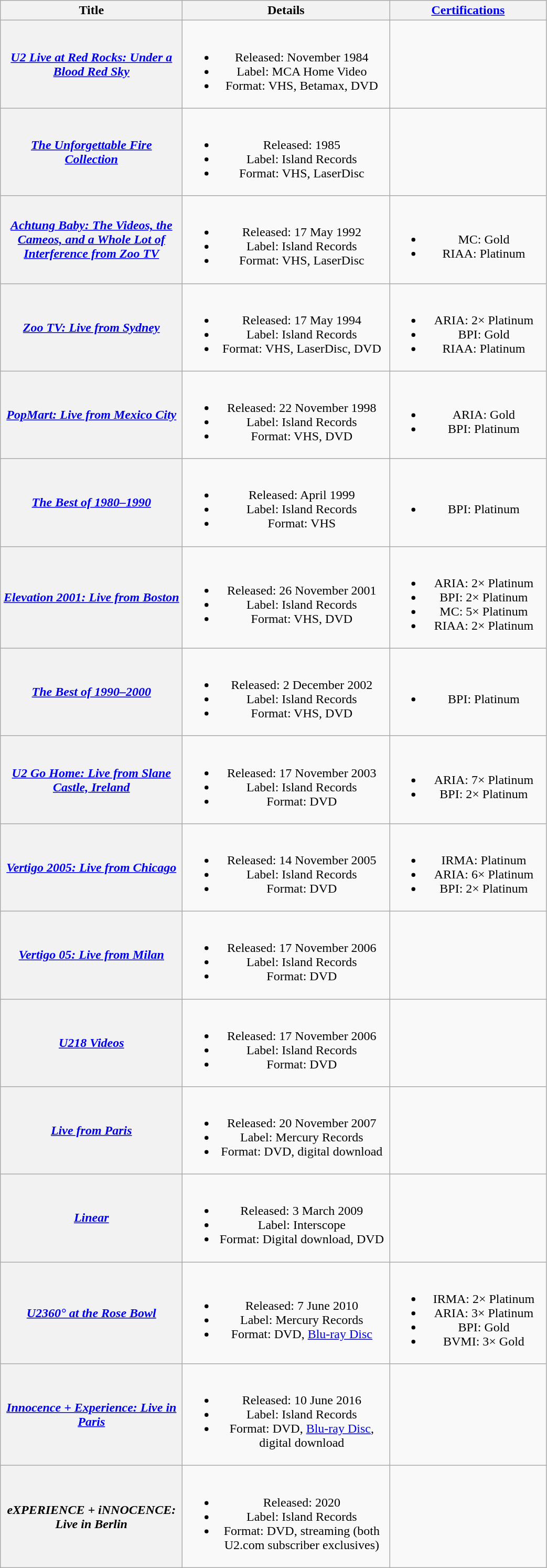<table class="wikitable plainrowheaders" style="text-align:center;">
<tr>
<th scope="col" style="width:14em;">Title</th>
<th scope="col" style="width:16em;">Details</th>
<th scope="col" style="width:12em;"><a href='#'>Certifications</a></th>
</tr>
<tr>
<th scope="row"><em><a href='#'>U2 Live at Red Rocks: Under a Blood Red Sky</a></em></th>
<td><br><ul><li>Released: November 1984</li><li>Label: MCA Home Video</li><li>Format: VHS, Betamax, DVD</li></ul></td>
<td></td>
</tr>
<tr>
<th scope="row"><em><a href='#'>The Unforgettable Fire Collection</a></em></th>
<td><br><ul><li>Released: 1985</li><li>Label: Island Records</li><li>Format: VHS, LaserDisc</li></ul></td>
<td></td>
</tr>
<tr>
<th scope="row"><em><a href='#'>Achtung Baby: The Videos, the Cameos, and a Whole Lot of Interference from Zoo TV</a></em></th>
<td><br><ul><li>Released: 17 May 1992</li><li>Label: Island Records</li><li>Format: VHS, LaserDisc</li></ul></td>
<td><br><ul><li>MC: Gold</li><li>RIAA: Platinum</li></ul></td>
</tr>
<tr>
<th scope="row"><em><a href='#'>Zoo TV: Live from Sydney</a></em></th>
<td><br><ul><li>Released: 17 May 1994</li><li>Label: Island Records</li><li>Format: VHS, LaserDisc, DVD</li></ul></td>
<td><br><ul><li>ARIA: 2× Platinum</li><li>BPI: Gold</li><li>RIAA: Platinum</li></ul></td>
</tr>
<tr>
<th scope="row"><em><a href='#'>PopMart: Live from Mexico City</a></em></th>
<td><br><ul><li>Released: 22 November 1998</li><li>Label: Island Records</li><li>Format: VHS, DVD</li></ul></td>
<td><br><ul><li>ARIA: Gold</li><li>BPI: Platinum</li></ul></td>
</tr>
<tr>
<th scope="row"><em><a href='#'>The Best of 1980–1990</a></em></th>
<td><br><ul><li>Released: April 1999</li><li>Label: Island Records</li><li>Format: VHS</li></ul></td>
<td><br><ul><li>BPI: Platinum</li></ul></td>
</tr>
<tr>
<th scope="row"><em><a href='#'>Elevation 2001: Live from Boston</a></em></th>
<td><br><ul><li>Released: 26 November 2001</li><li>Label: Island Records</li><li>Format: VHS, DVD</li></ul></td>
<td><br><ul><li>ARIA: 2× Platinum</li><li>BPI: 2× Platinum</li><li>MC: 5× Platinum</li><li>RIAA: 2× Platinum</li></ul></td>
</tr>
<tr>
<th scope="row"><em><a href='#'>The Best of 1990–2000</a></em></th>
<td><br><ul><li>Released: 2 December 2002</li><li>Label: Island Records</li><li>Format: VHS, DVD</li></ul></td>
<td><br><ul><li>BPI: Platinum</li></ul></td>
</tr>
<tr>
<th scope="row"><em><a href='#'>U2 Go Home: Live from Slane Castle, Ireland</a></em></th>
<td><br><ul><li>Released: 17 November 2003</li><li>Label: Island Records</li><li>Format: DVD</li></ul></td>
<td><br><ul><li>ARIA: 7× Platinum</li><li>BPI: 2× Platinum</li></ul></td>
</tr>
<tr>
<th scope="row"><em><a href='#'>Vertigo 2005: Live from Chicago</a></em></th>
<td><br><ul><li>Released: 14 November 2005</li><li>Label: Island Records</li><li>Format: DVD</li></ul></td>
<td><br><ul><li>IRMA: Platinum</li><li>ARIA: 6× Platinum</li><li>BPI: 2× Platinum</li></ul></td>
</tr>
<tr>
<th scope="row"><em><a href='#'>Vertigo 05: Live from Milan</a></em></th>
<td><br><ul><li>Released: 17 November 2006</li><li>Label: Island Records</li><li>Format: DVD</li></ul></td>
<td></td>
</tr>
<tr>
<th scope="row"><em><a href='#'>U218 Videos</a></em></th>
<td><br><ul><li>Released: 17 November 2006</li><li>Label: Island Records</li><li>Format: DVD</li></ul></td>
</tr>
<tr>
<th scope="row"><em><a href='#'>Live from Paris</a></em></th>
<td><br><ul><li>Released: 20 November 2007</li><li>Label: Mercury Records</li><li>Format: DVD, digital download</li></ul></td>
<td></td>
</tr>
<tr>
<th scope="row"><em><a href='#'>Linear</a></em></th>
<td><br><ul><li>Released: 3 March 2009</li><li>Label: Interscope</li><li>Format: Digital download, DVD</li></ul></td>
<td></td>
</tr>
<tr>
<th scope="row"><em><a href='#'>U2360° at the Rose Bowl</a></em></th>
<td><br><ul><li>Released: 7 June 2010</li><li>Label: Mercury Records</li><li>Format: DVD, <a href='#'>Blu-ray Disc</a></li></ul></td>
<td><br><ul><li>IRMA: 2× Platinum</li><li>ARIA: 3× Platinum</li><li>BPI: Gold</li><li>BVMI: 3× Gold</li></ul></td>
</tr>
<tr>
<th scope="row"><em><a href='#'>Innocence + Experience: Live in Paris</a></em></th>
<td><br><ul><li>Released: 10 June 2016</li><li>Label: Island Records</li><li>Format: DVD, <a href='#'>Blu-ray Disc</a>, digital download</li></ul></td>
<td></td>
</tr>
<tr>
<th scope="row"><em>eXPERIENCE + iNNOCENCE: Live in Berlin</em></th>
<td><br><ul><li>Released: 2020</li><li>Label: Island Records</li><li>Format: DVD, streaming (both U2.com subscriber exclusives)</li></ul></td>
<td></td>
</tr>
</table>
